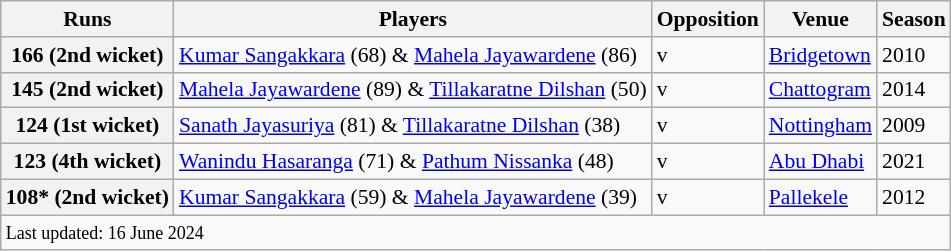<table class="wikitable"style="font-size: 90%">
<tr>
<th scope="col"><strong>Runs</strong></th>
<th scope="col"><strong>Players</strong></th>
<th scope="col"><strong>Opposition</strong></th>
<th scope="col"><strong>Venue</strong></th>
<th scope="col"><strong>Season</strong></th>
</tr>
<tr>
<th>166 (2nd wicket)</th>
<td><a href='#'>Kumar Sangakkara</a> (68) & <a href='#'>Mahela Jayawardene</a> (86)</td>
<td>v </td>
<td><a href='#'>Bridgetown</a></td>
<td>2010</td>
</tr>
<tr>
<th>145 (2nd wicket)</th>
<td><a href='#'>Mahela Jayawardene</a> (89) & <a href='#'>Tillakaratne Dilshan</a> (50)</td>
<td>v </td>
<td><a href='#'>Chattogram</a></td>
<td>2014</td>
</tr>
<tr>
<th>124 (1st wicket)</th>
<td><a href='#'>Sanath Jayasuriya</a> (81) & <a href='#'>Tillakaratne Dilshan</a> (38)</td>
<td>v </td>
<td><a href='#'>Nottingham</a></td>
<td>2009</td>
</tr>
<tr>
<th>123 (4th wicket)</th>
<td><a href='#'>Wanindu Hasaranga</a> (71) & <a href='#'>Pathum Nissanka</a> (48)</td>
<td>v </td>
<td><a href='#'>Abu Dhabi</a></td>
<td>2021</td>
</tr>
<tr>
<th>108* (2nd wicket)</th>
<td><a href='#'>Kumar Sangakkara</a> (59) & <a href='#'>Mahela Jayawardene</a> (39)</td>
<td>v </td>
<td><a href='#'>Pallekele</a></td>
<td>2012</td>
</tr>
<tr>
<td colspan="5"><small>Last updated: 16 June 2024</small></td>
</tr>
</table>
